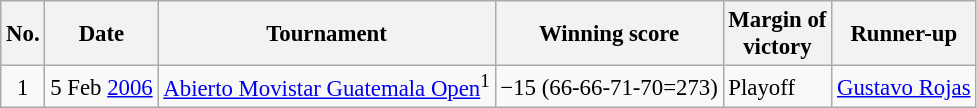<table class="wikitable" style="font-size:95%;">
<tr>
<th>No.</th>
<th>Date</th>
<th>Tournament</th>
<th>Winning score</th>
<th>Margin of<br>victory</th>
<th>Runner-up</th>
</tr>
<tr>
<td align=center>1</td>
<td align=right>5 Feb <a href='#'>2006</a></td>
<td><a href='#'>Abierto Movistar Guatemala Open</a><sup>1</sup></td>
<td>−15 (66-66-71-70=273)</td>
<td>Playoff</td>
<td> <a href='#'>Gustavo Rojas</a></td>
</tr>
</table>
